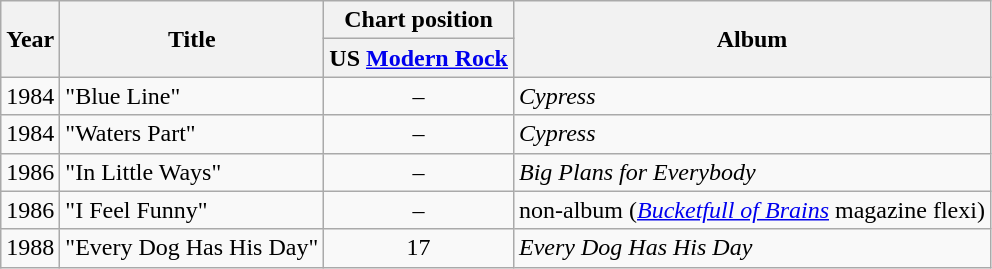<table class="wikitable">
<tr>
<th rowspan=2>Year</th>
<th rowspan=2>Title</th>
<th>Chart position</th>
<th rowspan=2>Album</th>
</tr>
<tr>
<th>US <a href='#'>Modern Rock</a></th>
</tr>
<tr>
<td>1984</td>
<td>"Blue Line"</td>
<td style="text-align:center;">–</td>
<td><em>Cypress</em></td>
</tr>
<tr>
<td>1984</td>
<td>"Waters Part"</td>
<td style="text-align:center;">–</td>
<td><em>Cypress</em></td>
</tr>
<tr>
<td>1986</td>
<td>"In Little Ways"</td>
<td style="text-align:center;">–</td>
<td><em>Big Plans for Everybody</em></td>
</tr>
<tr>
<td>1986</td>
<td>"I Feel Funny"</td>
<td style="text-align:center;">–</td>
<td>non-album (<em><a href='#'>Bucketfull of Brains</a></em> magazine flexi)</td>
</tr>
<tr>
<td>1988</td>
<td>"Every Dog Has His Day"</td>
<td style="text-align:center;">17</td>
<td><em>Every Dog Has His Day</em></td>
</tr>
</table>
